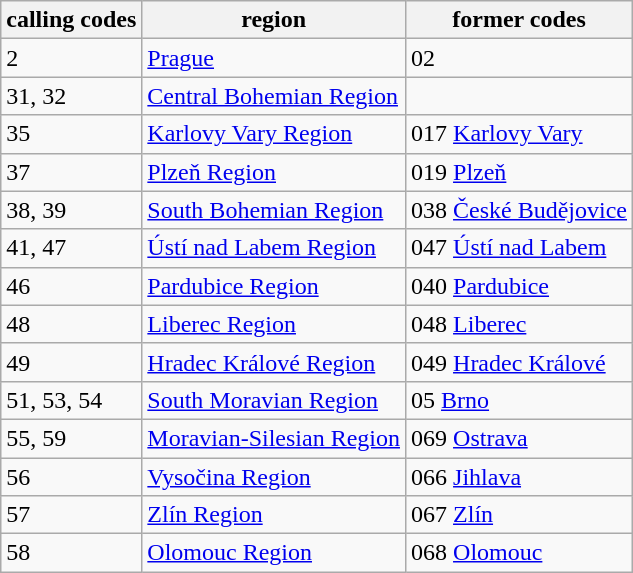<table class="wikitable" style="text-align:left">
<tr>
<th>calling codes</th>
<th>region</th>
<th>former codes</th>
</tr>
<tr>
<td>2</td>
<td><a href='#'>Prague</a></td>
<td>02</td>
</tr>
<tr>
<td>31, 32</td>
<td><a href='#'>Central Bohemian Region</a></td>
<td></td>
</tr>
<tr>
<td>35</td>
<td><a href='#'>Karlovy Vary Region</a></td>
<td>017 <a href='#'>Karlovy Vary</a></td>
</tr>
<tr>
<td>37</td>
<td><a href='#'>Plzeň Region</a></td>
<td>019 <a href='#'>Plzeň</a></td>
</tr>
<tr>
<td>38, 39</td>
<td><a href='#'>South Bohemian Region</a></td>
<td>038 <a href='#'>České Budějovice</a></td>
</tr>
<tr>
<td>41, 47</td>
<td><a href='#'>Ústí nad Labem Region</a></td>
<td>047 <a href='#'>Ústí nad Labem</a></td>
</tr>
<tr>
<td>46</td>
<td><a href='#'>Pardubice Region</a></td>
<td>040 <a href='#'>Pardubice</a></td>
</tr>
<tr>
<td>48</td>
<td><a href='#'>Liberec Region</a></td>
<td>048 <a href='#'>Liberec</a></td>
</tr>
<tr>
<td>49</td>
<td><a href='#'>Hradec Králové Region</a></td>
<td>049 <a href='#'>Hradec Králové</a></td>
</tr>
<tr>
<td>51, 53, 54</td>
<td><a href='#'>South Moravian Region</a></td>
<td>05 <a href='#'>Brno</a></td>
</tr>
<tr>
<td>55, 59</td>
<td><a href='#'>Moravian-Silesian Region</a></td>
<td>069 <a href='#'>Ostrava</a></td>
</tr>
<tr>
<td>56</td>
<td><a href='#'>Vysočina Region</a></td>
<td>066 <a href='#'>Jihlava</a></td>
</tr>
<tr>
<td>57</td>
<td><a href='#'>Zlín Region</a></td>
<td>067 <a href='#'>Zlín</a></td>
</tr>
<tr>
<td>58</td>
<td><a href='#'>Olomouc Region</a></td>
<td>068 <a href='#'>Olomouc</a></td>
</tr>
</table>
